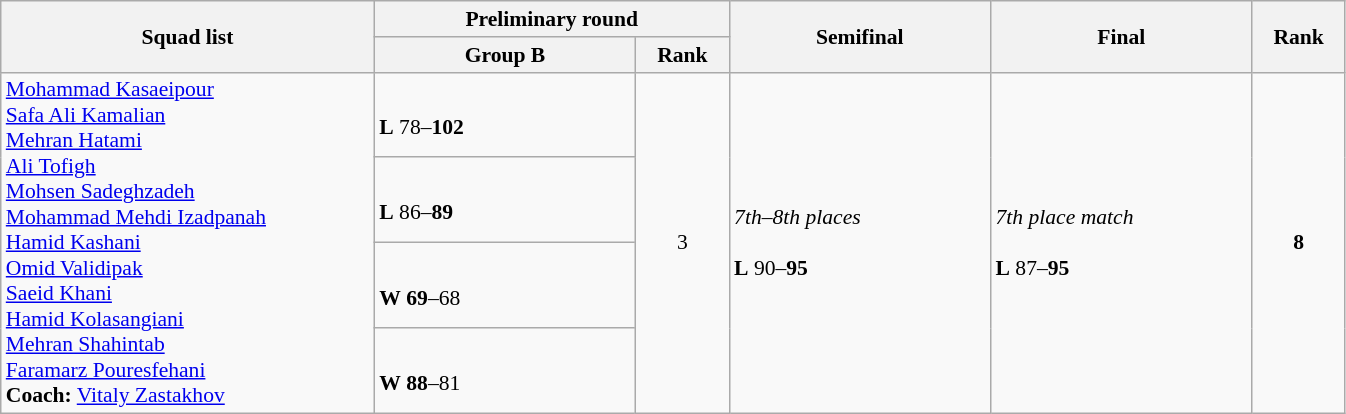<table class="wikitable" width="71%" style="text-align:left; font-size:90%">
<tr>
<th rowspan="2" width="20%">Squad list</th>
<th colspan="2">Preliminary round</th>
<th rowspan="2" width="14%">Semifinal</th>
<th rowspan="2" width="14%">Final</th>
<th rowspan="2" width="5%">Rank</th>
</tr>
<tr>
<th width="14%">Group B</th>
<th width="5%">Rank</th>
</tr>
<tr>
<td rowspan="4"><a href='#'>Mohammad Kasaeipour</a><br> <a href='#'>Safa Ali Kamalian</a><br><a href='#'>Mehran Hatami</a><br><a href='#'>Ali Tofigh</a><br><a href='#'>Mohsen Sadeghzadeh</a><br><a href='#'>Mohammad Mehdi Izadpanah</a><br><a href='#'>Hamid Kashani</a><br><a href='#'>Omid Validipak</a><br><a href='#'>Saeid Khani</a><br><a href='#'>Hamid Kolasangiani</a><br><a href='#'>Mehran Shahintab</a><br><a href='#'>Faramarz Pouresfehani</a><br><strong>Coach:</strong>  <a href='#'>Vitaly Zastakhov</a></td>
<td><br><strong>L</strong> 78–<strong>102</strong></td>
<td rowspan="4" align=center>3</td>
<td rowspan="4"><em>7th–8th places</em><br><br><strong>L</strong> 90–<strong>95</strong></td>
<td rowspan="4"><em>7th place match</em><br><br><strong>L</strong> 87–<strong>95</strong></td>
<td rowspan="4" align="center"><strong>8</strong></td>
</tr>
<tr>
<td><br><strong>L</strong> 86–<strong>89</strong></td>
</tr>
<tr>
<td><br><strong>W</strong> <strong>69</strong>–68</td>
</tr>
<tr>
<td><br><strong>W</strong> <strong>88</strong>–81</td>
</tr>
</table>
